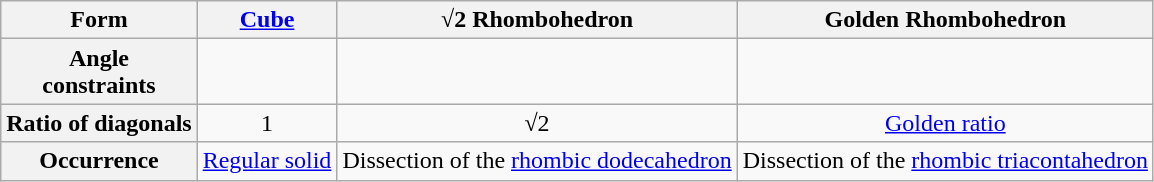<table class=wikitable>
<tr>
<th>Form</th>
<th><a href='#'>Cube</a></th>
<th>√2 Rhombohedron</th>
<th>Golden Rhombohedron</th>
</tr>
<tr align=center>
<th>Angle<br>constraints</th>
<td></td>
<td></td>
<td></td>
</tr>
<tr align=center>
<th>Ratio of diagonals</th>
<td>1</td>
<td>√2</td>
<td><a href='#'>Golden ratio</a></td>
</tr>
<tr align=center>
<th>Occurrence</th>
<td><a href='#'>Regular solid</a></td>
<td>Dissection of the <a href='#'>rhombic dodecahedron</a></td>
<td>Dissection of the <a href='#'>rhombic triacontahedron</a></td>
</tr>
</table>
